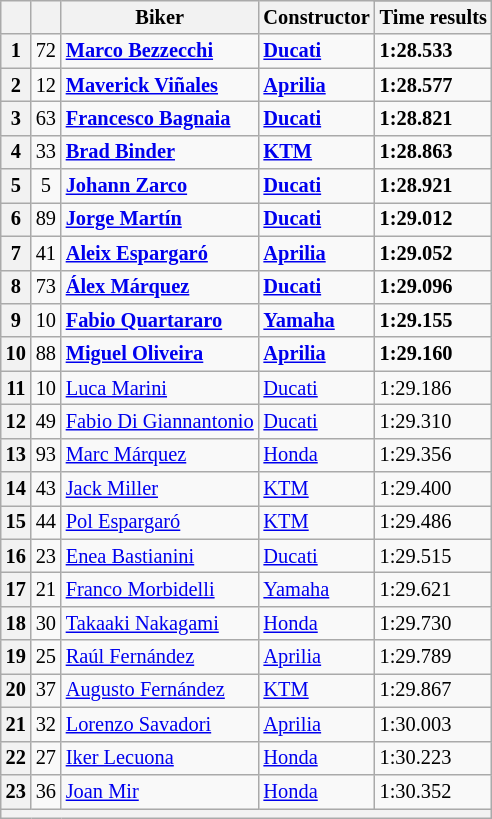<table class="wikitable sortable" style="font-size: 85%;">
<tr>
<th rowspan="2"></th>
<th rowspan="2"></th>
<th rowspan="2">Biker</th>
<th rowspan="2">Constructor</th>
</tr>
<tr>
<th scope="col">Time results</th>
</tr>
<tr>
<th scope="row">1</th>
<td align="center">72</td>
<td><strong> <a href='#'>Marco Bezzecchi</a></strong></td>
<td><strong><a href='#'>Ducati</a></strong></td>
<td><strong>1:28.533</strong></td>
</tr>
<tr>
<th scope="row">2</th>
<td align="center">12</td>
<td><strong> <a href='#'>Maverick Viñales</a></strong></td>
<td><strong><a href='#'>Aprilia</a></strong></td>
<td><strong>1:28.577</strong></td>
</tr>
<tr>
<th scope="row">3</th>
<td align="center">63</td>
<td><strong> <a href='#'>Francesco Bagnaia</a></strong></td>
<td><strong><a href='#'>Ducati</a></strong></td>
<td><strong>1:28.821</strong></td>
</tr>
<tr>
<th scope="row">4</th>
<td align="center">33</td>
<td><strong> <a href='#'>Brad Binder</a></strong></td>
<td><strong><a href='#'>KTM</a></strong></td>
<td><strong>1:28.863</strong></td>
</tr>
<tr>
<th scope="row">5</th>
<td align="center">5</td>
<td><strong> <a href='#'>Johann Zarco</a></strong></td>
<td><strong><a href='#'>Ducati</a></strong></td>
<td><strong>1:28.921</strong></td>
</tr>
<tr>
<th scope="row">6</th>
<td align="center">89</td>
<td><strong> <a href='#'>Jorge Martín</a></strong></td>
<td><strong><a href='#'>Ducati</a></strong></td>
<td><strong>1:29.012</strong></td>
</tr>
<tr>
<th scope="row">7</th>
<td align="center">41</td>
<td><strong> <a href='#'>Aleix Espargaró</a></strong></td>
<td><strong><a href='#'>Aprilia</a></strong></td>
<td><strong>1:29.052</strong></td>
</tr>
<tr>
<th scope="row">8</th>
<td align="center">73</td>
<td><strong> <a href='#'>Álex Márquez</a></strong></td>
<td><strong><a href='#'>Ducati</a></strong></td>
<td><strong>1:29.096</strong></td>
</tr>
<tr>
<th scope="row">9</th>
<td align="center">10</td>
<td><strong> <a href='#'>Fabio Quartararo</a></strong></td>
<td><strong><a href='#'>Yamaha</a></strong></td>
<td><strong>1:29.155</strong></td>
</tr>
<tr>
<th scope="row">10</th>
<td align="center">88</td>
<td><strong> <a href='#'>Miguel Oliveira</a></strong></td>
<td><strong><a href='#'>Aprilia</a></strong></td>
<td><strong>1:29.160</strong></td>
</tr>
<tr>
<th scope="row">11</th>
<td align="center">10</td>
<td> <a href='#'>Luca Marini</a></td>
<td><a href='#'>Ducati</a></td>
<td>1:29.186</td>
</tr>
<tr>
<th scope="row">12</th>
<td align="center">49</td>
<td> <a href='#'>Fabio Di Giannantonio</a></td>
<td><a href='#'>Ducati</a></td>
<td>1:29.310</td>
</tr>
<tr>
<th scope="row">13</th>
<td align="center">93</td>
<td> <a href='#'>Marc Márquez</a></td>
<td><a href='#'>Honda</a></td>
<td>1:29.356</td>
</tr>
<tr>
<th scope="row">14</th>
<td align="center">43</td>
<td> <a href='#'>Jack Miller</a></td>
<td><a href='#'>KTM</a></td>
<td>1:29.400</td>
</tr>
<tr>
<th scope="row">15</th>
<td align="center">44</td>
<td> <a href='#'>Pol Espargaró</a></td>
<td><a href='#'>KTM</a></td>
<td>1:29.486</td>
</tr>
<tr>
<th scope="row">16</th>
<td align="center">23</td>
<td> <a href='#'>Enea Bastianini</a></td>
<td><a href='#'>Ducati</a></td>
<td>1:29.515</td>
</tr>
<tr>
<th scope="row">17</th>
<td align="center">21</td>
<td> <a href='#'>Franco Morbidelli</a></td>
<td><a href='#'>Yamaha</a></td>
<td>1:29.621</td>
</tr>
<tr>
<th scope="row">18</th>
<td align="center">30</td>
<td> <a href='#'>Takaaki Nakagami</a></td>
<td><a href='#'>Honda</a></td>
<td>1:29.730</td>
</tr>
<tr>
<th scope="row">19</th>
<td align="center">25</td>
<td> <a href='#'>Raúl Fernández</a></td>
<td><a href='#'>Aprilia</a></td>
<td>1:29.789</td>
</tr>
<tr>
<th scope="row">20</th>
<td align="center">37</td>
<td> <a href='#'>Augusto Fernández</a></td>
<td><a href='#'>KTM</a></td>
<td>1:29.867</td>
</tr>
<tr>
<th scope="row">21</th>
<td align="center">32</td>
<td> <a href='#'>Lorenzo Savadori</a></td>
<td><a href='#'>Aprilia</a></td>
<td>1:30.003</td>
</tr>
<tr>
<th scope="row">22</th>
<td align="center">27</td>
<td> <a href='#'>Iker Lecuona</a></td>
<td><a href='#'>Honda</a></td>
<td>1:30.223</td>
</tr>
<tr>
<th scope="row">23</th>
<td align="center">36</td>
<td> <a href='#'>Joan Mir</a></td>
<td><a href='#'>Honda</a></td>
<td>1:30.352</td>
</tr>
<tr>
<th colspan="7"></th>
</tr>
</table>
